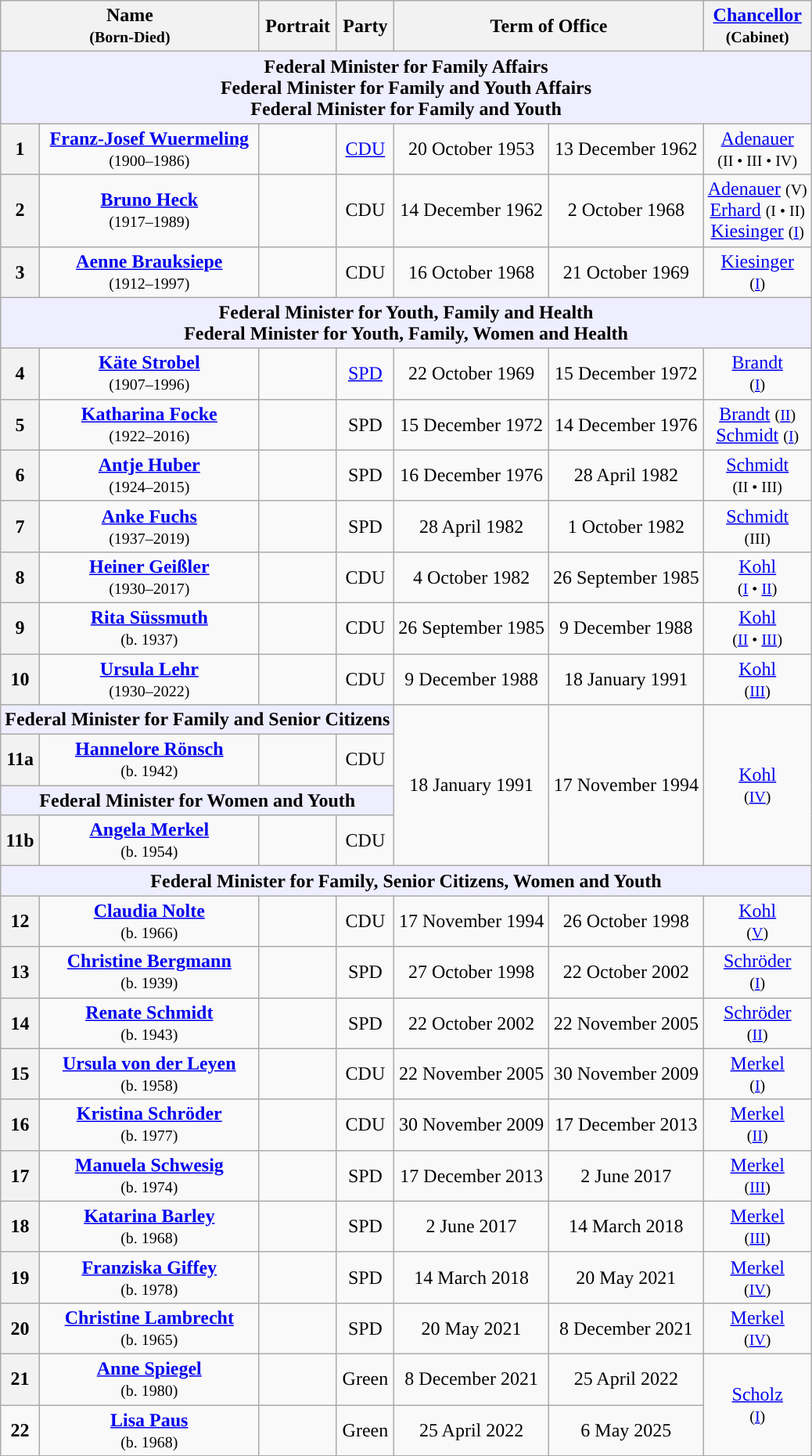<table class="wikitable" style="text-align:center;">
<tr>
<th colspan=2>Name<br><small>(Born-Died)</small></th>
<th>Portrait</th>
<th>Party</th>
<th colspan=2>Term of Office</th>
<th><a href='#'>Chancellor</a><br><small>(Cabinet)</small></th>
</tr>
<tr>
<th colspan="7" style="background:#EEEEFF">Federal Minister for Family Affairs <br>Federal Minister for Family and Youth Affairs <br>Federal Minister for Family and Youth </th>
</tr>
<tr>
<th style="background:">1</th>
<td><strong><a href='#'>Franz-Josef Wuermeling</a></strong><br><small>(1900–1986)</small></td>
<td></td>
<td><a href='#'>CDU</a></td>
<td>20 October 1953</td>
<td>13 December 1962</td>
<td><a href='#'>Adenauer</a><br><small>(II • III • IV)</small></td>
</tr>
<tr>
<th style="background:">2</th>
<td><strong><a href='#'>Bruno Heck</a></strong><br><small>(1917–1989)</small></td>
<td></td>
<td>CDU</td>
<td>14 December 1962</td>
<td>2 October 1968</td>
<td><a href='#'>Adenauer</a> <small>(V)</small><br><a href='#'>Erhard</a> <small>(I • II)</small><br> <a href='#'>Kiesinger</a> <small>(<a href='#'>I</a>)</small></td>
</tr>
<tr>
<th style="background:">3</th>
<td><strong><a href='#'>Aenne Brauksiepe</a></strong><br><small>(1912–1997)</small></td>
<td></td>
<td>CDU</td>
<td>16 October 1968</td>
<td>21 October 1969</td>
<td><a href='#'>Kiesinger</a><br><small>(<a href='#'>I</a>)</small></td>
</tr>
<tr>
<th colspan="7" style="background:#EEEEFF">Federal Minister for Youth, Family and Health <br>Federal Minister for Youth, Family, Women and Health </th>
</tr>
<tr>
<th style="background:">4</th>
<td><strong><a href='#'>Käte Strobel</a></strong><br><small>(1907–1996)</small></td>
<td></td>
<td><a href='#'>SPD</a></td>
<td>22 October 1969</td>
<td>15 December 1972</td>
<td><a href='#'>Brandt</a><br><small>(<a href='#'>I</a>)</small></td>
</tr>
<tr>
<th style="background:">5</th>
<td><strong><a href='#'>Katharina Focke</a></strong><br><small>(1922–2016)</small></td>
<td></td>
<td>SPD</td>
<td>15 December 1972</td>
<td>14 December 1976</td>
<td><a href='#'>Brandt</a> <small>(<a href='#'>II</a>)</small><br> <a href='#'>Schmidt</a> <small>(<a href='#'>I</a>)	</small></td>
</tr>
<tr>
<th style="background:">6</th>
<td><strong><a href='#'>Antje Huber</a></strong><br><small>(1924–2015)</small></td>
<td></td>
<td>SPD</td>
<td>16 December 1976</td>
<td>28 April 1982</td>
<td><a href='#'>Schmidt</a><br><small>(II • III)</small></td>
</tr>
<tr>
<th style="background:">7</th>
<td><strong><a href='#'>Anke Fuchs</a></strong><br><small>(1937–2019)</small></td>
<td></td>
<td>SPD</td>
<td>28 April 1982</td>
<td>1 October 1982</td>
<td><a href='#'>Schmidt</a><br><small>(III)</small></td>
</tr>
<tr>
<th style="background:">8</th>
<td><strong><a href='#'>Heiner Geißler</a></strong><br><small>(1930–2017)</small></td>
<td></td>
<td>CDU</td>
<td>4 October 1982</td>
<td>26 September 1985</td>
<td><a href='#'>Kohl</a><br><small>(<a href='#'>I</a> • <a href='#'>II</a>)</small></td>
</tr>
<tr>
<th style="background:">9</th>
<td><strong><a href='#'>Rita Süssmuth</a></strong><br><small>(b. 1937)</small></td>
<td></td>
<td>CDU</td>
<td>26 September 1985</td>
<td>9 December 1988</td>
<td><a href='#'>Kohl</a><br><small>(<a href='#'>II</a> • <a href='#'>III</a>)</small></td>
</tr>
<tr>
<th style="background:">10</th>
<td><strong><a href='#'>Ursula Lehr</a></strong><br><small>(1930–2022)</small></td>
<td></td>
<td>CDU</td>
<td>9 December 1988</td>
<td>18 January 1991</td>
<td><a href='#'>Kohl</a><br><small>(<a href='#'>III</a>)	</small></td>
</tr>
<tr>
<th colspan="4" style="background:#EEEEFF" align="center">Federal Minister for Family and Senior Citizens</th>
<td rowspan=4>18 January 1991</td>
<td rowspan=4>17 November 1994</td>
<td rowspan=4><a href='#'>Kohl</a><br><small>(<a href='#'>IV</a>)</small></td>
</tr>
<tr>
<th style="background:">11a</th>
<td><strong><a href='#'>Hannelore Rönsch</a></strong><br><small>(b. 1942)</small></td>
<td></td>
<td>CDU</td>
</tr>
<tr>
<th colspan="4" style="background:#EEEEFF" align="center">Federal Minister for Women and Youth</th>
</tr>
<tr>
<th style="background:">11b</th>
<td><strong><a href='#'>Angela Merkel</a></strong><br><small>(b. 1954)</small></td>
<td></td>
<td>CDU</td>
</tr>
<tr>
<th colspan="7" style="background:#EEEEFF">Federal Minister for Family, Senior Citizens, Women and Youth</th>
</tr>
<tr>
<th style="background:">12</th>
<td><strong><a href='#'>Claudia Nolte</a></strong><br><small>(b. 1966)</small></td>
<td></td>
<td>CDU</td>
<td>17 November 1994</td>
<td>26 October 1998</td>
<td><a href='#'>Kohl</a><br><small>(<a href='#'>V</a>)</small></td>
</tr>
<tr>
<th style="background:">13</th>
<td><strong><a href='#'>Christine Bergmann</a></strong><br><small>(b. 1939)</small></td>
<td></td>
<td>SPD</td>
<td>27 October 1998</td>
<td>22 October 2002</td>
<td><a href='#'>Schröder</a><br><small>(<a href='#'>I</a>)</small></td>
</tr>
<tr>
<th style="background:">14</th>
<td><strong><a href='#'>Renate Schmidt</a></strong><br><small>(b. 1943)</small></td>
<td></td>
<td>SPD</td>
<td>22 October 2002</td>
<td>22 November 2005</td>
<td><a href='#'>Schröder</a><br><small>(<a href='#'>II</a>)	</small></td>
</tr>
<tr>
<th style="background:">15</th>
<td><strong><a href='#'>Ursula von der Leyen</a></strong><br><small>(b. 1958)</small></td>
<td></td>
<td>CDU</td>
<td>22 November 2005</td>
<td>30 November 2009</td>
<td><a href='#'>Merkel</a><br><small>(<a href='#'>I</a>)</small></td>
</tr>
<tr>
<th style="background:">16</th>
<td><strong><a href='#'>Kristina Schröder</a></strong><br><small>(b. 1977)</small></td>
<td></td>
<td>CDU</td>
<td>30 November 2009</td>
<td>17 December 2013</td>
<td><a href='#'>Merkel</a><br><small>(<a href='#'>II</a>)</small></td>
</tr>
<tr>
<th style="background:">17</th>
<td><strong><a href='#'>Manuela Schwesig</a></strong><br><small>(b. 1974)</small></td>
<td></td>
<td>SPD</td>
<td>17 December 2013</td>
<td>2 June 2017</td>
<td><a href='#'>Merkel</a><br><small>(<a href='#'>III</a>)</small></td>
</tr>
<tr>
<th style="background:">18</th>
<td><strong><a href='#'>Katarina Barley</a></strong><br><small>(b. 1968)</small></td>
<td></td>
<td>SPD</td>
<td>2 June 2017</td>
<td>14 March 2018</td>
<td><a href='#'>Merkel</a><br><small>(<a href='#'>III</a>)</small></td>
</tr>
<tr>
<th style="background:">19</th>
<td><strong><a href='#'>Franziska Giffey</a></strong><br><small>(b. 1978)</small></td>
<td></td>
<td>SPD</td>
<td>14 March 2018</td>
<td>20 May 2021</td>
<td><a href='#'>Merkel</a><br><small>(<a href='#'>IV</a>)</small></td>
</tr>
<tr>
<th style="background:">20</th>
<td><strong><a href='#'>Christine Lambrecht</a></strong><br><small>(b. 1965)</small></td>
<td></td>
<td>SPD</td>
<td>20 May 2021</td>
<td>8 December 2021</td>
<td><a href='#'>Merkel</a><br><small>(<a href='#'>IV</a>)</small></td>
</tr>
<tr>
<th style="background:">21</th>
<td><strong><a href='#'>Anne Spiegel</a></strong><br><small>(b. 1980)</small></td>
<td></td>
<td>Green</td>
<td>8 December 2021</td>
<td>25 April 2022</td>
<td rowspan=2><a href='#'>Scholz</a><br><small>(<a href='#'>I</a>)</small></td>
</tr>
<tr>
<td style="background:"><strong>22</strong></td>
<td><strong><a href='#'>Lisa Paus</a></strong><br><small>(b. 1968)</small></td>
<td></td>
<td>Green</td>
<td>25 April 2022</td>
<td>6 May 2025</td>
</tr>
<tr>
</tr>
</table>
